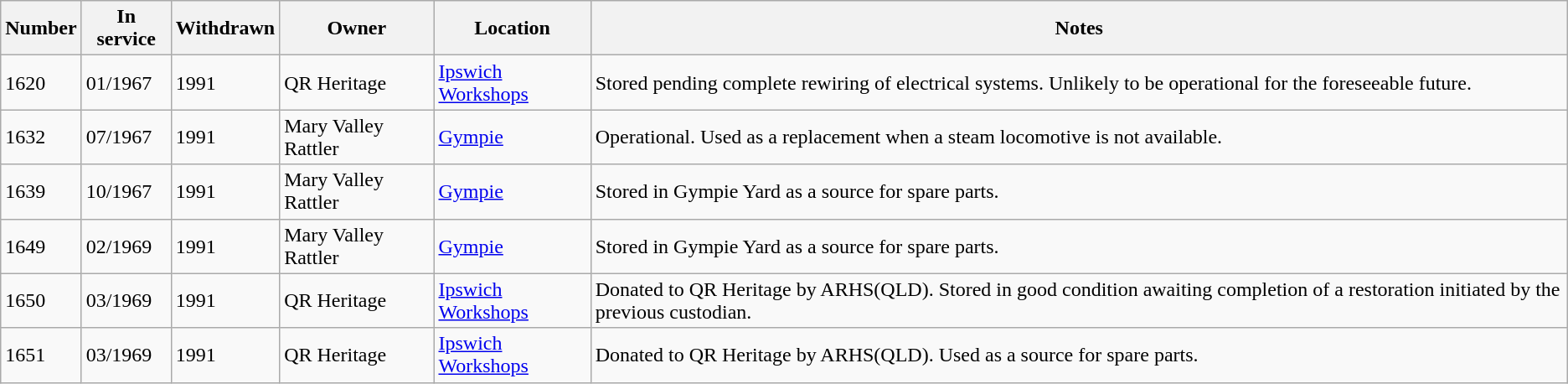<table class="wikitable sortable">
<tr>
<th>Number</th>
<th>In service</th>
<th>Withdrawn</th>
<th>Owner</th>
<th>Location</th>
<th>Notes</th>
</tr>
<tr>
<td>1620</td>
<td>01/1967</td>
<td>1991</td>
<td>QR Heritage</td>
<td><a href='#'>Ipswich Workshops</a></td>
<td>Stored pending complete rewiring of electrical systems. Unlikely to be operational for the foreseeable future.</td>
</tr>
<tr>
<td>1632</td>
<td>07/1967</td>
<td>1991</td>
<td>Mary Valley Rattler</td>
<td><a href='#'>Gympie</a></td>
<td>Operational. Used as a replacement when a steam locomotive is not available.</td>
</tr>
<tr>
<td>1639</td>
<td>10/1967</td>
<td>1991</td>
<td>Mary Valley Rattler</td>
<td><a href='#'>Gympie</a></td>
<td>Stored in Gympie Yard as a source for spare parts.</td>
</tr>
<tr>
<td>1649</td>
<td>02/1969</td>
<td>1991</td>
<td>Mary Valley Rattler</td>
<td><a href='#'>Gympie</a></td>
<td>Stored in Gympie Yard as a source for spare parts.</td>
</tr>
<tr>
<td>1650</td>
<td>03/1969</td>
<td>1991</td>
<td>QR Heritage</td>
<td><a href='#'>Ipswich Workshops</a></td>
<td>Donated to QR Heritage by ARHS(QLD). Stored in good condition awaiting completion of a restoration initiated by the previous custodian.</td>
</tr>
<tr>
<td>1651</td>
<td>03/1969</td>
<td>1991</td>
<td>QR Heritage</td>
<td><a href='#'>Ipswich Workshops</a></td>
<td>Donated to QR Heritage by ARHS(QLD). Used as a source for spare parts.</td>
</tr>
</table>
